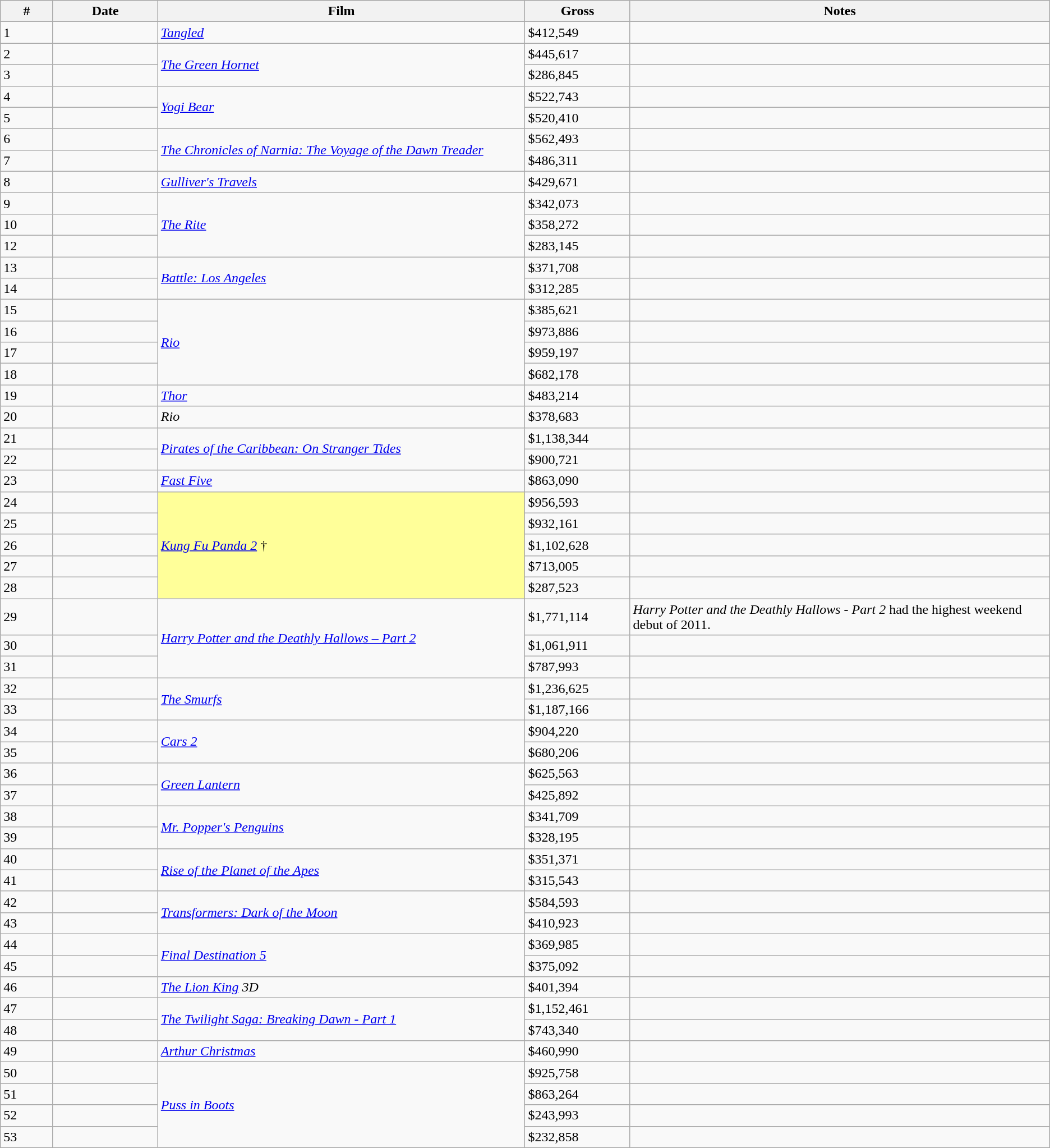<table class="wikitable sortable">
<tr>
<th width="5%">#</th>
<th width="10%">Date</th>
<th width="35%">Film</th>
<th width="10%">Gross</th>
<th>Notes</th>
</tr>
<tr>
<td>1</td>
<td></td>
<td><em><a href='#'>Tangled</a></em></td>
<td>$412,549</td>
<td></td>
</tr>
<tr>
<td>2</td>
<td></td>
<td rowspan="2"><em><a href='#'>The Green Hornet</a></em></td>
<td>$445,617</td>
<td></td>
</tr>
<tr>
<td>3</td>
<td></td>
<td>$286,845</td>
<td></td>
</tr>
<tr>
<td>4</td>
<td></td>
<td rowspan="2"><em><a href='#'>Yogi Bear</a></em></td>
<td>$522,743</td>
<td></td>
</tr>
<tr>
<td>5</td>
<td></td>
<td>$520,410</td>
<td></td>
</tr>
<tr>
<td>6</td>
<td></td>
<td rowspan="2"><em><a href='#'>The Chronicles of Narnia: The Voyage of the Dawn Treader</a></em></td>
<td>$562,493</td>
<td></td>
</tr>
<tr>
<td>7</td>
<td></td>
<td>$486,311</td>
<td></td>
</tr>
<tr>
<td>8</td>
<td></td>
<td><em><a href='#'>Gulliver's Travels</a></em></td>
<td>$429,671</td>
<td></td>
</tr>
<tr>
<td>9</td>
<td></td>
<td rowspan="3"><em><a href='#'>The Rite</a></em></td>
<td>$342,073</td>
<td></td>
</tr>
<tr>
<td>10</td>
<td></td>
<td>$358,272</td>
<td></td>
</tr>
<tr>
<td>12</td>
<td></td>
<td>$283,145</td>
<td></td>
</tr>
<tr>
<td>13</td>
<td></td>
<td rowspan="2"><em><a href='#'>Battle: Los Angeles</a></em></td>
<td>$371,708</td>
<td></td>
</tr>
<tr>
<td>14</td>
<td></td>
<td>$312,285</td>
<td></td>
</tr>
<tr>
<td>15</td>
<td></td>
<td rowspan="4"><em><a href='#'>Rio</a></em></td>
<td>$385,621</td>
<td></td>
</tr>
<tr>
<td>16</td>
<td></td>
<td>$973,886</td>
<td></td>
</tr>
<tr>
<td>17</td>
<td></td>
<td>$959,197</td>
<td></td>
</tr>
<tr>
<td>18</td>
<td></td>
<td>$682,178</td>
<td></td>
</tr>
<tr>
<td>19</td>
<td></td>
<td><em><a href='#'>Thor</a></em></td>
<td>$483,214</td>
<td></td>
</tr>
<tr>
<td>20</td>
<td></td>
<td><em>Rio</em></td>
<td>$378,683</td>
<td></td>
</tr>
<tr>
<td>21</td>
<td></td>
<td rowspan="2"><em><a href='#'>Pirates of the Caribbean: On Stranger Tides</a></em></td>
<td>$1,138,344</td>
<td></td>
</tr>
<tr>
<td>22</td>
<td></td>
<td>$900,721</td>
<td></td>
</tr>
<tr>
<td>23</td>
<td></td>
<td><em><a href='#'>Fast Five</a></em></td>
<td>$863,090</td>
<td></td>
</tr>
<tr>
<td>24</td>
<td></td>
<td rowspan="5" style="background-color:#FFFF99"><em><a href='#'>Kung Fu Panda 2</a></em> †</td>
<td>$956,593</td>
<td></td>
</tr>
<tr>
<td>25</td>
<td></td>
<td>$932,161</td>
<td></td>
</tr>
<tr>
<td>26</td>
<td></td>
<td>$1,102,628</td>
<td></td>
</tr>
<tr>
<td>27</td>
<td></td>
<td>$713,005</td>
<td></td>
</tr>
<tr>
<td>28</td>
<td></td>
<td>$287,523</td>
<td></td>
</tr>
<tr>
<td>29</td>
<td></td>
<td rowspan="3"><em><a href='#'>Harry Potter and the Deathly Hallows – Part 2</a></em></td>
<td>$1,771,114</td>
<td><em>Harry Potter and the Deathly Hallows - Part 2</em> had the highest weekend debut of 2011.</td>
</tr>
<tr>
<td>30</td>
<td></td>
<td>$1,061,911</td>
<td></td>
</tr>
<tr>
<td>31</td>
<td></td>
<td>$787,993</td>
<td></td>
</tr>
<tr>
<td>32</td>
<td></td>
<td rowspan="2"><em><a href='#'>The Smurfs</a></em></td>
<td>$1,236,625</td>
<td></td>
</tr>
<tr>
<td>33</td>
<td></td>
<td>$1,187,166</td>
<td></td>
</tr>
<tr>
<td>34</td>
<td></td>
<td rowspan="2"><em><a href='#'>Cars 2</a></em></td>
<td>$904,220</td>
<td></td>
</tr>
<tr>
<td>35</td>
<td></td>
<td>$680,206</td>
<td></td>
</tr>
<tr>
<td>36</td>
<td></td>
<td rowspan="2"><em><a href='#'>Green Lantern</a></em></td>
<td>$625,563</td>
<td></td>
</tr>
<tr>
<td>37</td>
<td></td>
<td>$425,892</td>
<td></td>
</tr>
<tr>
<td>38</td>
<td></td>
<td rowspan="2"><em><a href='#'>Mr. Popper's Penguins</a></em></td>
<td>$341,709</td>
<td></td>
</tr>
<tr>
<td>39</td>
<td></td>
<td>$328,195</td>
<td></td>
</tr>
<tr>
<td>40</td>
<td></td>
<td rowspan="2"><em><a href='#'>Rise of the Planet of the Apes</a></em></td>
<td>$351,371</td>
<td></td>
</tr>
<tr>
<td>41</td>
<td></td>
<td>$315,543</td>
<td></td>
</tr>
<tr>
<td>42</td>
<td></td>
<td rowspan="2"><em><a href='#'>Transformers: Dark of the Moon</a></em></td>
<td>$584,593</td>
<td></td>
</tr>
<tr>
<td>43</td>
<td></td>
<td>$410,923</td>
<td></td>
</tr>
<tr>
<td>44</td>
<td></td>
<td rowspan="2"><em><a href='#'>Final Destination 5</a></em></td>
<td>$369,985</td>
<td></td>
</tr>
<tr>
<td>45</td>
<td></td>
<td>$375,092</td>
<td></td>
</tr>
<tr>
<td>46</td>
<td></td>
<td><em><a href='#'>The Lion King</a> 3D</em></td>
<td>$401,394</td>
<td></td>
</tr>
<tr>
<td>47</td>
<td></td>
<td rowspan="2"><em><a href='#'>The Twilight Saga: Breaking Dawn - Part 1</a></em></td>
<td>$1,152,461</td>
<td></td>
</tr>
<tr>
<td>48</td>
<td></td>
<td>$743,340</td>
<td></td>
</tr>
<tr>
<td>49</td>
<td></td>
<td><em><a href='#'>Arthur Christmas</a></em></td>
<td>$460,990</td>
<td></td>
</tr>
<tr>
<td>50</td>
<td></td>
<td rowspan="4"><em><a href='#'>Puss in Boots</a></em></td>
<td>$925,758</td>
<td></td>
</tr>
<tr>
<td>51</td>
<td></td>
<td>$863,264</td>
<td></td>
</tr>
<tr>
<td>52</td>
<td></td>
<td>$243,993</td>
<td></td>
</tr>
<tr>
<td>53</td>
<td></td>
<td>$232,858</td>
<td></td>
</tr>
</table>
